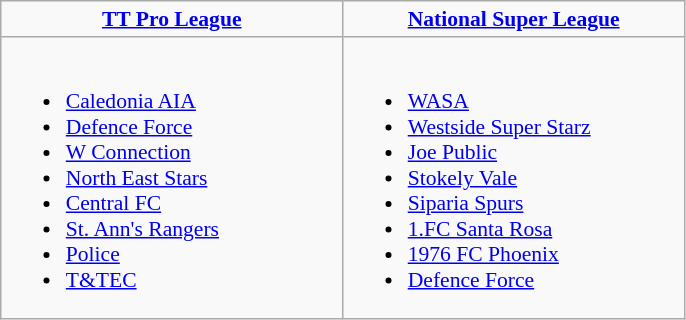<table class="wikitable" style="font-size:90%;">
<tr>
<td align="center" width=37%><strong><a href='#'>TT Pro League</a></strong></td>
<td align="center" width=37%><strong><a href='#'>National Super League</a></strong></td>
</tr>
<tr valign="top">
<td><br><ul><li><a href='#'>Caledonia AIA</a></li><li><a href='#'>Defence Force</a></li><li><a href='#'>W Connection</a></li><li><a href='#'>North East Stars</a></li><li><a href='#'>Central FC</a></li><li><a href='#'>St. Ann's Rangers</a></li><li><a href='#'>Police</a></li><li><a href='#'>T&TEC</a></li></ul></td>
<td><br><ul><li><a href='#'>WASA</a></li><li><a href='#'>Westside Super Starz</a></li><li><a href='#'>Joe Public</a></li><li><a href='#'>Stokely Vale</a></li><li><a href='#'>Siparia Spurs</a></li><li><a href='#'>1.FC Santa Rosa</a></li><li><a href='#'>1976 FC Phoenix</a></li><li><a href='#'>Defence Force</a></li></ul></td>
</tr>
</table>
